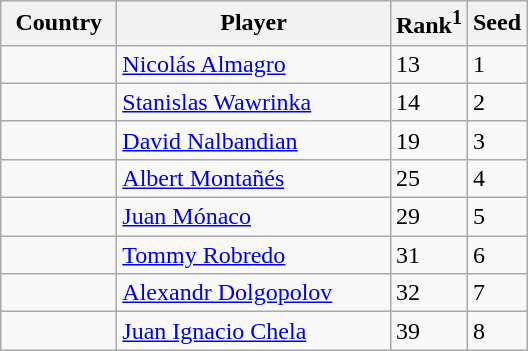<table class="wikitable" border="1">
<tr>
<th width="70">Country</th>
<th width="175">Player</th>
<th>Rank<sup>1</sup></th>
<th>Seed</th>
</tr>
<tr>
<td></td>
<td><a href='#'>Nicolás Almagro</a></td>
<td>13</td>
<td>1</td>
</tr>
<tr>
<td></td>
<td><a href='#'>Stanislas Wawrinka</a></td>
<td>14</td>
<td>2</td>
</tr>
<tr>
<td></td>
<td><a href='#'>David Nalbandian</a></td>
<td>19</td>
<td>3</td>
</tr>
<tr>
<td></td>
<td><a href='#'>Albert Montañés</a></td>
<td>25</td>
<td>4</td>
</tr>
<tr>
<td></td>
<td><a href='#'>Juan Mónaco</a></td>
<td>29</td>
<td>5</td>
</tr>
<tr>
<td></td>
<td><a href='#'>Tommy Robredo</a></td>
<td>31</td>
<td>6</td>
</tr>
<tr>
<td></td>
<td><a href='#'>Alexandr Dolgopolov</a></td>
<td>32</td>
<td>7</td>
</tr>
<tr>
<td></td>
<td><a href='#'>Juan Ignacio Chela</a></td>
<td>39</td>
<td>8</td>
</tr>
</table>
